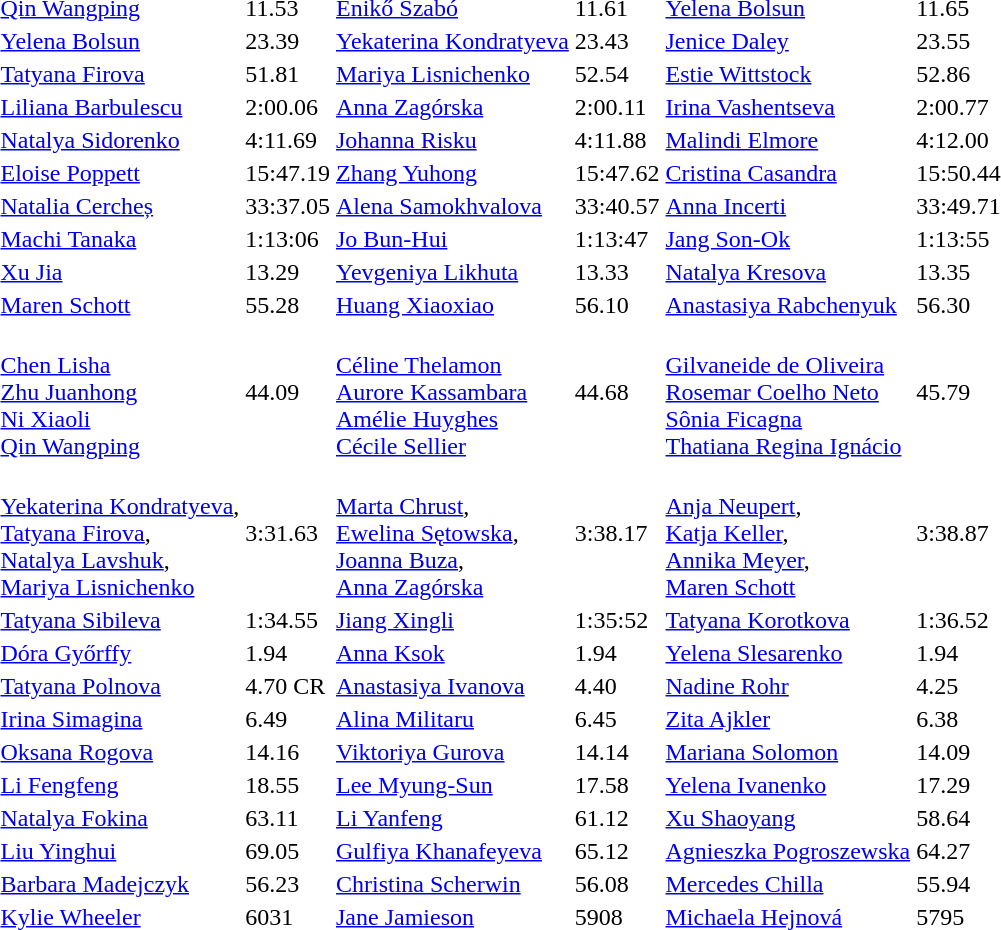<table>
<tr>
<td></td>
<td><a href='#'>Qin Wangping</a><br> </td>
<td>11.53</td>
<td><a href='#'>Enikő Szabó</a><br> </td>
<td>11.61</td>
<td><a href='#'>Yelena Bolsun</a><br> </td>
<td>11.65</td>
</tr>
<tr>
<td></td>
<td><a href='#'>Yelena Bolsun</a><br> </td>
<td>23.39</td>
<td><a href='#'>Yekaterina Kondratyeva</a><br> </td>
<td>23.43</td>
<td><a href='#'>Jenice Daley</a><br> </td>
<td>23.55</td>
</tr>
<tr>
<td></td>
<td><a href='#'>Tatyana Firova</a><br> </td>
<td>51.81</td>
<td><a href='#'>Mariya Lisnichenko</a><br> </td>
<td>52.54</td>
<td><a href='#'>Estie Wittstock</a><br> </td>
<td>52.86</td>
</tr>
<tr>
<td></td>
<td><a href='#'>Liliana Barbulescu</a><br> </td>
<td>2:00.06</td>
<td><a href='#'>Anna Zagórska</a><br> </td>
<td>2:00.11</td>
<td><a href='#'>Irina Vashentseva</a><br> </td>
<td>2:00.77</td>
</tr>
<tr>
<td></td>
<td><a href='#'>Natalya Sidorenko</a><br> </td>
<td>4:11.69</td>
<td><a href='#'>Johanna Risku</a><br> </td>
<td>4:11.88</td>
<td><a href='#'>Malindi Elmore</a><br> </td>
<td>4:12.00</td>
</tr>
<tr>
<td></td>
<td><a href='#'>Eloise Poppett</a><br> </td>
<td>15:47.19</td>
<td><a href='#'>Zhang Yuhong</a><br> </td>
<td>15:47.62</td>
<td><a href='#'>Cristina Casandra</a><br> </td>
<td>15:50.44</td>
</tr>
<tr>
<td></td>
<td><a href='#'>Natalia Cercheș</a><br> </td>
<td>33:37.05</td>
<td><a href='#'>Alena Samokhvalova</a><br> </td>
<td>33:40.57</td>
<td><a href='#'>Anna Incerti</a><br> </td>
<td>33:49.71</td>
</tr>
<tr>
<td></td>
<td><a href='#'>Machi Tanaka</a><br> </td>
<td>1:13:06</td>
<td><a href='#'>Jo Bun-Hui</a><br> </td>
<td>1:13:47</td>
<td><a href='#'>Jang Son-Ok</a><br> </td>
<td>1:13:55</td>
</tr>
<tr>
<td></td>
<td><a href='#'>Xu Jia</a><br> </td>
<td>13.29</td>
<td><a href='#'>Yevgeniya Likhuta</a><br> </td>
<td>13.33</td>
<td><a href='#'>Natalya Kresova</a><br> </td>
<td>13.35</td>
</tr>
<tr>
<td></td>
<td><a href='#'>Maren Schott</a><br> </td>
<td>55.28</td>
<td><a href='#'>Huang Xiaoxiao</a><br> </td>
<td>56.10</td>
<td><a href='#'>Anastasiya Rabchenyuk</a><br> </td>
<td>56.30</td>
</tr>
<tr>
<td></td>
<td><br><a href='#'>Chen Lisha</a><br><a href='#'>Zhu Juanhong</a><br><a href='#'>Ni Xiaoli</a><br><a href='#'>Qin Wangping</a></td>
<td>44.09</td>
<td><br><a href='#'>Céline Thelamon</a><br><a href='#'>Aurore Kassambara</a><br><a href='#'>Amélie Huyghes</a><br><a href='#'>Cécile Sellier</a></td>
<td>44.68</td>
<td><br><a href='#'>Gilvaneide de Oliveira</a><br><a href='#'>Rosemar Coelho Neto</a><br><a href='#'>Sônia Ficagna</a><br><a href='#'>Thatiana Regina Ignácio</a></td>
<td>45.79</td>
</tr>
<tr>
<td></td>
<td><br><a href='#'>Yekaterina Kondratyeva</a>,<br><a href='#'>Tatyana Firova</a>,<br><a href='#'>Natalya Lavshuk</a>,<br><a href='#'>Mariya Lisnichenko</a></td>
<td>3:31.63</td>
<td><br><a href='#'>Marta Chrust</a>,<br><a href='#'>Ewelina Sętowska</a>,<br><a href='#'>Joanna Buza</a>,<br><a href='#'>Anna Zagórska</a></td>
<td>3:38.17</td>
<td><br><a href='#'>Anja Neupert</a>,<br><a href='#'>Katja Keller</a>,<br><a href='#'>Annika Meyer</a>,<br><a href='#'>Maren Schott</a></td>
<td>3:38.87</td>
</tr>
<tr>
<td></td>
<td><a href='#'>Tatyana Sibileva</a><br> </td>
<td>1:34.55</td>
<td><a href='#'>Jiang Xingli</a><br> </td>
<td>1:35:52</td>
<td><a href='#'>Tatyana Korotkova</a><br> </td>
<td>1:36.52</td>
</tr>
<tr>
<td></td>
<td><a href='#'>Dóra Győrffy</a><br> </td>
<td>1.94</td>
<td><a href='#'>Anna Ksok</a><br> </td>
<td>1.94</td>
<td><a href='#'>Yelena Slesarenko</a><br> </td>
<td>1.94</td>
</tr>
<tr>
<td></td>
<td><a href='#'>Tatyana Polnova</a><br> </td>
<td>4.70 CR</td>
<td><a href='#'>Anastasiya Ivanova</a><br> </td>
<td>4.40</td>
<td><a href='#'>Nadine Rohr</a><br> </td>
<td>4.25</td>
</tr>
<tr>
<td></td>
<td><a href='#'>Irina Simagina</a><br> </td>
<td>6.49</td>
<td><a href='#'>Alina Militaru</a><br> </td>
<td>6.45</td>
<td><a href='#'>Zita Ajkler</a><br> </td>
<td>6.38</td>
</tr>
<tr>
<td></td>
<td><a href='#'>Oksana Rogova</a><br> </td>
<td>14.16</td>
<td><a href='#'>Viktoriya Gurova</a><br> </td>
<td>14.14</td>
<td><a href='#'>Mariana Solomon</a><br> </td>
<td>14.09</td>
</tr>
<tr>
<td></td>
<td><a href='#'>Li Fengfeng</a><br> </td>
<td>18.55</td>
<td><a href='#'>Lee Myung-Sun</a><br> </td>
<td>17.58</td>
<td><a href='#'>Yelena Ivanenko</a><br> </td>
<td>17.29</td>
</tr>
<tr>
<td></td>
<td><a href='#'>Natalya Fokina</a><br> </td>
<td>63.11</td>
<td><a href='#'>Li Yanfeng</a><br> </td>
<td>61.12</td>
<td><a href='#'>Xu Shaoyang</a><br> </td>
<td>58.64</td>
</tr>
<tr>
<td></td>
<td><a href='#'>Liu Yinghui</a><br> </td>
<td>69.05</td>
<td><a href='#'>Gulfiya Khanafeyeva</a><br> </td>
<td>65.12</td>
<td><a href='#'>Agnieszka Pogroszewska</a><br> </td>
<td>64.27</td>
</tr>
<tr>
<td></td>
<td><a href='#'>Barbara Madejczyk</a><br> </td>
<td>56.23</td>
<td><a href='#'>Christina Scherwin</a><br> </td>
<td>56.08</td>
<td><a href='#'>Mercedes Chilla</a><br> </td>
<td>55.94</td>
</tr>
<tr>
<td></td>
<td><a href='#'>Kylie Wheeler</a><br> </td>
<td>6031</td>
<td><a href='#'>Jane Jamieson</a><br> </td>
<td>5908</td>
<td><a href='#'>Michaela Hejnová</a><br> </td>
<td>5795</td>
</tr>
</table>
